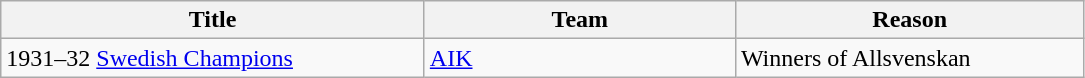<table class="wikitable" style="text-align: left;">
<tr>
<th style="width: 275px;">Title</th>
<th style="width: 200px;">Team</th>
<th style="width: 225px;">Reason</th>
</tr>
<tr>
<td>1931–32 <a href='#'>Swedish Champions</a></td>
<td><a href='#'>AIK</a></td>
<td>Winners of Allsvenskan</td>
</tr>
</table>
